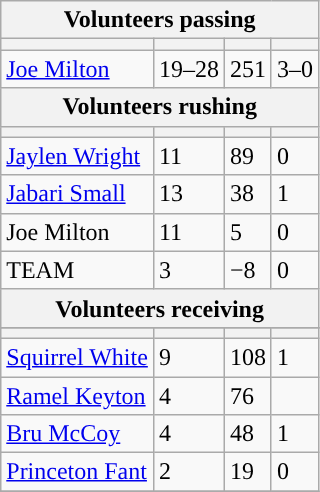<table class="wikitable plainrowheaders">
<tr>
<th colspan="6">Volunteers passing</th>
</tr>
<tr>
<th scope="col"></th>
<th scope="col"></th>
<th scope="col"></th>
<th scope="col"></th>
</tr>
<tr>
<td><a href='#'>Joe Milton</a></td>
<td>19–28</td>
<td>251</td>
<td>3–0</td>
</tr>
<tr>
<th colspan="6">Volunteers rushing</th>
</tr>
<tr>
<th scope="col"></th>
<th scope="col"></th>
<th scope="col"></th>
<th scope="col"></th>
</tr>
<tr>
<td><a href='#'>Jaylen Wright</a></td>
<td>11</td>
<td>89</td>
<td>0</td>
</tr>
<tr>
<td><a href='#'>Jabari Small</a></td>
<td>13</td>
<td>38</td>
<td>1</td>
</tr>
<tr>
<td>Joe Milton</td>
<td>11</td>
<td>5</td>
<td>0</td>
</tr>
<tr>
<td>TEAM</td>
<td>3</td>
<td>−8</td>
<td>0</td>
</tr>
<tr>
<th colspan="6">Volunteers receiving</th>
</tr>
<tr>
</tr>
<tr>
<th scope="col"></th>
<th scope="col"></th>
<th scope="col"></th>
<th scope="col"></th>
</tr>
<tr>
<td><a href='#'>Squirrel White</a></td>
<td>9</td>
<td>108</td>
<td>1</td>
</tr>
<tr>
<td><a href='#'>Ramel Keyton</a></td>
<td>4</td>
<td>76</td>
</tr>
<tr>
<td><a href='#'>Bru McCoy</a></td>
<td>4</td>
<td>48</td>
<td>1</td>
</tr>
<tr>
<td><a href='#'>Princeton Fant</a></td>
<td>2</td>
<td>19</td>
<td>0</td>
</tr>
<tr>
</tr>
</table>
